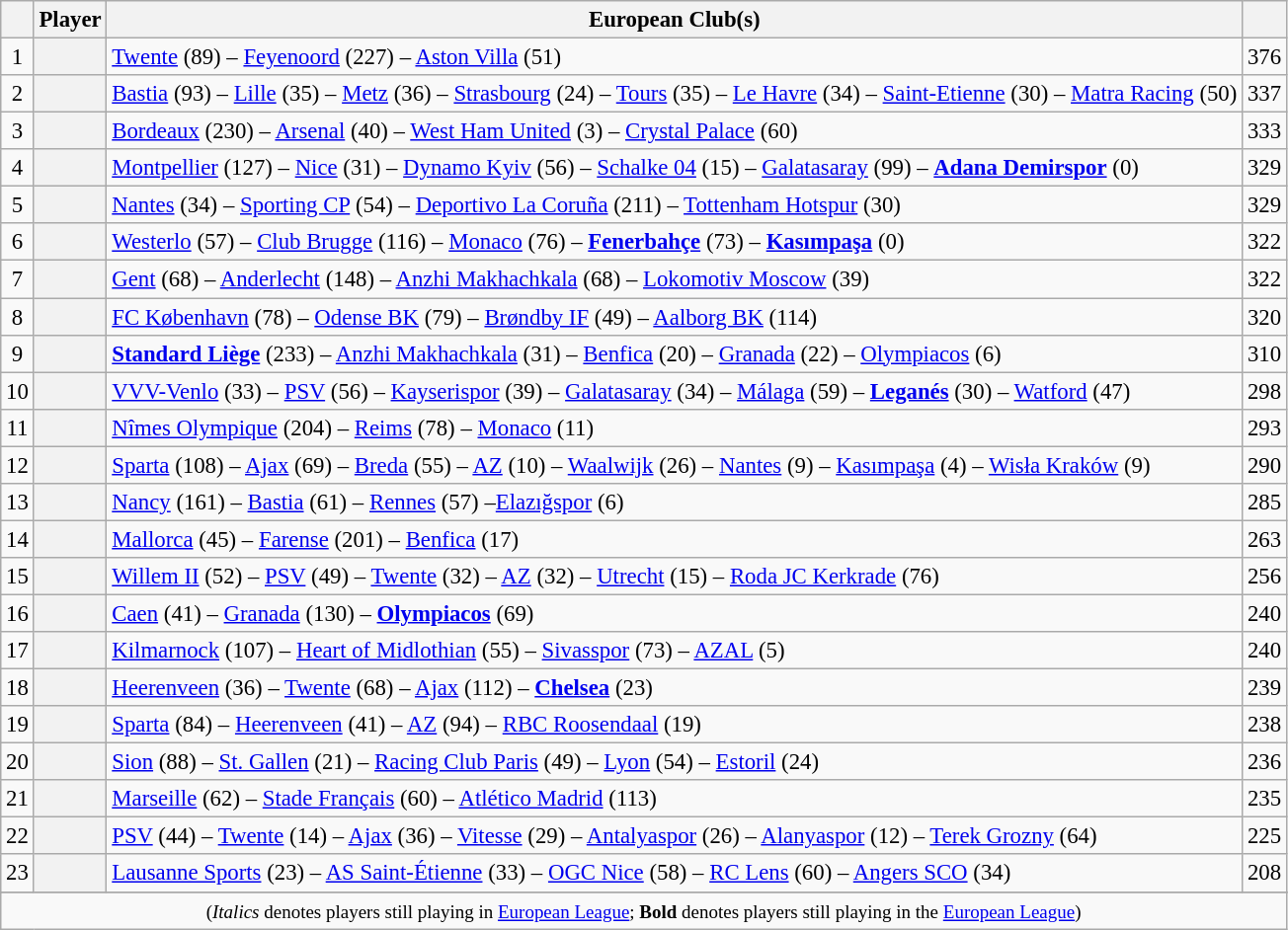<table class="wikitable plainrowheaders sortable" style="text-align:center;font-size:95%">
<tr>
<th scope="col"></th>
<th scope="col">Player</th>
<th scope="col" class="unsortable">European Club(s)</th>
<th scope="col"></th>
</tr>
<tr>
<td>1</td>
<th scope="row" style="text-align:left;"><em></em></th>
<td style="text-align:left;"><a href='#'>Twente</a> (89) – <a href='#'>Feyenoord</a> (227) – <a href='#'>Aston Villa</a> (51)</td>
<td>376</td>
</tr>
<tr>
<td>2</td>
<th scope="row" style="text-align:left;"></th>
<td style="text-align:left;"><a href='#'>Bastia</a> (93) – <a href='#'>Lille</a> (35) – <a href='#'>Metz</a> (36) – <a href='#'>Strasbourg</a> (24) – <a href='#'>Tours</a> (35) – <a href='#'>Le Havre</a> (34) – <a href='#'>Saint-Etienne</a> (30) – <a href='#'>Matra Racing</a> (50)</td>
<td>337</td>
</tr>
<tr>
<td>3</td>
<th scope="row" style="text-align:left;"></th>
<td style="text-align:left;"><a href='#'>Bordeaux</a> (230) – <a href='#'>Arsenal</a> (40) – <a href='#'>West Ham United</a> (3) – <a href='#'>Crystal Palace</a> (60)</td>
<td>333</td>
</tr>
<tr>
<td>4</td>
<th scope="row" style="text-align:left;"><strong></strong></th>
<td style="text-align:left;"><a href='#'>Montpellier</a> (127) – <a href='#'>Nice</a> (31) – <a href='#'>Dynamo Kyiv</a> (56) – <a href='#'>Schalke 04</a> (15) – <a href='#'>Galatasaray</a> (99) – <strong><a href='#'>Adana Demirspor</a></strong> (0)</td>
<td>329</td>
</tr>
<tr>
<td>5</td>
<th scope="row" style="text-align:left;"></th>
<td style="text-align:left;"><a href='#'>Nantes</a> (34) – <a href='#'>Sporting CP</a> (54) – <a href='#'>Deportivo La Coruña</a> (211) – <a href='#'>Tottenham Hotspur</a> (30)</td>
<td>329</td>
</tr>
<tr>
<td>6</td>
<th scope="row" style="text-align:left;"><strong></strong></th>
<td style="text-align:left;"><a href='#'>Westerlo</a> (57) – <a href='#'>Club Brugge</a> (116) – <a href='#'>Monaco</a> (76) – <strong><a href='#'>Fenerbahçe</a></strong> (73) – <strong><a href='#'>Kasımpaşa</a></strong> (0)</td>
<td>322</td>
</tr>
<tr>
<td>7</td>
<th scope="row" style="text-align:left;"></th>
<td style="text-align:left;"><a href='#'>Gent</a> (68) – <a href='#'>Anderlecht</a> (148) – <a href='#'>Anzhi Makhachkala</a> (68) – <a href='#'>Lokomotiv Moscow</a> (39)</td>
<td>322</td>
</tr>
<tr>
<td>8</td>
<th scope="row" style="text-align:left;"></th>
<td style="text-align:left;"><a href='#'>FC København</a> (78) – <a href='#'>Odense BK</a> (79) – <a href='#'>Brøndby IF</a> (49) – <a href='#'>Aalborg BK</a> (114)</td>
<td>320</td>
</tr>
<tr>
<td>9</td>
<th scope="row" style="text-align:left;"><strong></strong></th>
<td style="text-align:left;"><strong><a href='#'>Standard Liège</a></strong> (233) – <a href='#'>Anzhi Makhachkala</a> (31) – <a href='#'>Benfica</a> (20) – <a href='#'>Granada</a> (22) – <a href='#'>Olympiacos</a> (6)</td>
<td>310</td>
</tr>
<tr>
<td>10</td>
<th scope="row" style="text-align:left;"><em></em></th>
<td style="text-align:left;"><a href='#'>VVV-Venlo</a> (33) – <a href='#'>PSV</a> (56) – <a href='#'>Kayserispor</a> (39) – <a href='#'>Galatasaray</a> (34) – <a href='#'>Málaga</a> (59) – <strong><a href='#'>Leganés</a></strong> (30) – <a href='#'>Watford</a> (47)</td>
<td>298</td>
</tr>
<tr>
<td>11</td>
<th scope="row" style="text-align:left;"></th>
<td style="text-align:left;"><a href='#'>Nîmes Olympique</a> (204) – <a href='#'>Reims</a> (78) – <a href='#'>Monaco</a> (11)</td>
<td>293</td>
</tr>
<tr>
<td>12</td>
<th scope="row" style="text-align:left;"></th>
<td style="text-align:left;"><a href='#'>Sparta</a> (108) – <a href='#'>Ajax</a> (69) – <a href='#'>Breda</a> (55) – <a href='#'>AZ</a> (10) – <a href='#'>Waalwijk</a> (26) – <a href='#'>Nantes</a> (9) – <a href='#'>Kasımpaşa</a> (4) – <a href='#'>Wisła Kraków</a> (9)</td>
<td>290</td>
</tr>
<tr>
<td>13</td>
<th scope="row" style="text-align:left;"></th>
<td style="text-align:left;"><a href='#'>Nancy</a> (161) – <a href='#'>Bastia</a> (61) – <a href='#'>Rennes</a> (57) –<a href='#'>Elazığspor</a> (6)</td>
<td>285</td>
</tr>
<tr>
<td>14</td>
<th scope="row" style="text-align:left;"></th>
<td style="text-align:left;"><a href='#'>Mallorca</a> (45) – <a href='#'>Farense</a> (201) – <a href='#'>Benfica</a> (17)</td>
<td>263</td>
</tr>
<tr>
<td>15</td>
<th scope="row" style="text-align:left;"></th>
<td style="text-align:left;"><a href='#'>Willem II</a> (52) – <a href='#'>PSV</a> (49) – <a href='#'>Twente</a> (32) – <a href='#'>AZ</a> (32) – <a href='#'>Utrecht</a> (15) – <a href='#'>Roda JC Kerkrade</a> (76)</td>
<td>256</td>
</tr>
<tr>
<td>16</td>
<th scope="row" style="text-align:left;"><strong></strong></th>
<td style="text-align:left;"><a href='#'>Caen</a> (41) – <a href='#'>Granada</a> (130) – <strong><a href='#'>Olympiacos</a></strong> (69)</td>
<td>240</td>
</tr>
<tr>
<td>17</td>
<th scope="row" style="text-align:left;"></th>
<td style="text-align:left;"><a href='#'>Kilmarnock</a> (107) – <a href='#'>Heart of Midlothian</a> (55) – <a href='#'>Sivasspor</a> (73) – <a href='#'>AZAL</a> (5)</td>
<td>240</td>
</tr>
<tr>
<td>18</td>
<th scope="row" style="text-align:left;"><strong></strong></th>
<td style="text-align:left;"><a href='#'>Heerenveen</a> (36) – <a href='#'>Twente</a> (68) – <a href='#'>Ajax</a> (112) – <strong><a href='#'>Chelsea</a></strong> (23)</td>
<td>239</td>
</tr>
<tr>
<td>19</td>
<th scope="row" style="text-align:left;"></th>
<td style="text-align:left;"><a href='#'>Sparta</a> (84) – <a href='#'>Heerenveen</a> (41) – <a href='#'>AZ</a> (94) – <a href='#'>RBC Roosendaal</a> (19)</td>
<td>238</td>
</tr>
<tr>
<td>20</td>
<th scope="row" style="text-align:left;"></th>
<td style="text-align:left;"><a href='#'>Sion</a> (88) – <a href='#'>St. Gallen</a> (21) – <a href='#'>Racing Club Paris</a> (49) – <a href='#'>Lyon</a> (54) – <a href='#'>Estoril</a> (24)</td>
<td>236</td>
</tr>
<tr>
<td>21</td>
<th scope="row" style="text-align:left;"></th>
<td style="text-align:left;"><a href='#'>Marseille</a> (62) – <a href='#'>Stade Français</a> (60) – <a href='#'>Atlético Madrid</a> (113)</td>
<td>235</td>
</tr>
<tr>
<td>22</td>
<th scope="row" style="text-align:left;"></th>
<td style="text-align:left;"><a href='#'>PSV</a> (44) – <a href='#'>Twente</a> (14) – <a href='#'>Ajax</a> (36) – <a href='#'>Vitesse</a> (29) – <a href='#'>Antalyaspor</a> (26) – <a href='#'>Alanyaspor</a> (12) – <a href='#'>Terek Grozny</a> (64)</td>
<td>225</td>
</tr>
<tr>
<td>23</td>
<th scope="row" style="text-align:left;"></th>
<td style="text-align:left;"><a href='#'>Lausanne Sports</a> (23) – <a href='#'>AS Saint-Étienne</a> (33) – <a href='#'>OGC Nice</a> (58) – <a href='#'>RC Lens</a> (60) – <a href='#'>Angers SCO</a> (34)</td>
<td>208</td>
</tr>
<tr>
</tr>
<tr class="sortbottom">
<td colspan="4"><small>(<em>Italics</em> denotes players still playing in <a href='#'>European League</a>; <strong>Bold</strong> denotes players still playing in the <a href='#'>European League</a>)</small></td>
</tr>
</table>
